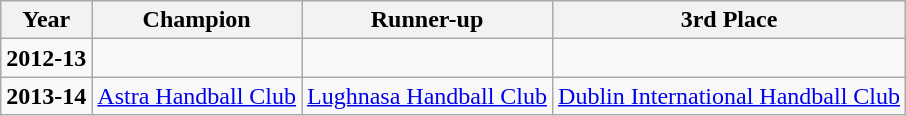<table class="wikitable">
<tr>
<th>Year</th>
<th>Champion</th>
<th>Runner-up</th>
<th>3rd Place</th>
</tr>
<tr>
<td><strong>2012-13</strong></td>
<td></td>
<td></td>
<td></td>
</tr>
<tr>
<td><strong>2013-14</strong></td>
<td><a href='#'>Astra Handball Club</a></td>
<td><a href='#'>Lughnasa Handball Club</a></td>
<td><a href='#'>Dublin International Handball Club</a></td>
</tr>
</table>
